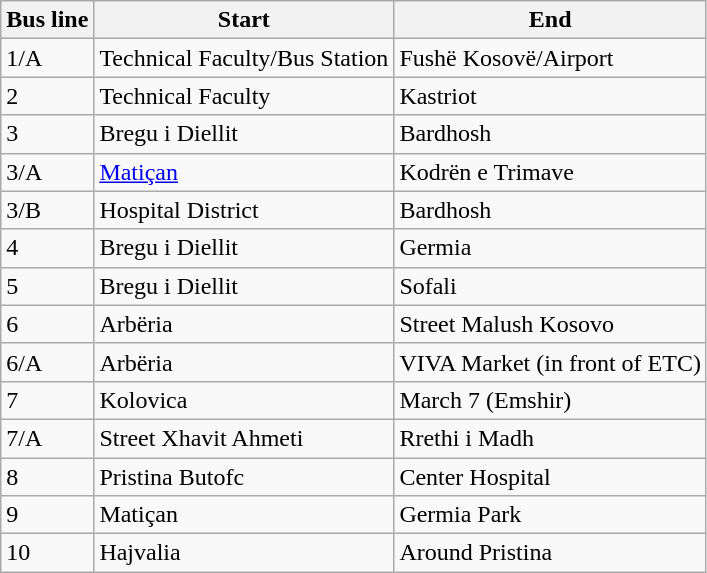<table class="wikitable sortable">
<tr>
<th>Bus line</th>
<th>Start</th>
<th>End</th>
</tr>
<tr>
<td>1/A</td>
<td>Technical Faculty/Bus Station</td>
<td>Fushë Kosovë/Airport</td>
</tr>
<tr>
<td>2</td>
<td>Technical Faculty</td>
<td>Kastriot</td>
</tr>
<tr>
<td>3</td>
<td>Bregu i Diellit</td>
<td>Bardhosh</td>
</tr>
<tr>
<td>3/A</td>
<td><a href='#'>Matiçan</a></td>
<td>Kodrën e Trimave</td>
</tr>
<tr>
<td>3/B</td>
<td>Hospital District</td>
<td>Bardhosh</td>
</tr>
<tr>
<td>4</td>
<td>Bregu i Diellit</td>
<td>Germia</td>
</tr>
<tr>
<td>5</td>
<td>Bregu i Diellit</td>
<td>Sofali</td>
</tr>
<tr>
<td>6</td>
<td>Arbëria</td>
<td>Street Malush Kosovo</td>
</tr>
<tr>
<td>6/A</td>
<td>Arbëria</td>
<td>VIVA Market (in front of ETC)</td>
</tr>
<tr>
<td>7</td>
<td>Kolovica</td>
<td>March 7 (Emshir)</td>
</tr>
<tr>
<td>7/A</td>
<td>Street Xhavit Ahmeti</td>
<td>Rrethi i Madh</td>
</tr>
<tr>
<td>8</td>
<td>Pristina Butofc</td>
<td>Center Hospital</td>
</tr>
<tr>
<td>9</td>
<td>Matiçan</td>
<td>Germia Park</td>
</tr>
<tr>
<td>10</td>
<td>Hajvalia</td>
<td>Around Pristina</td>
</tr>
</table>
